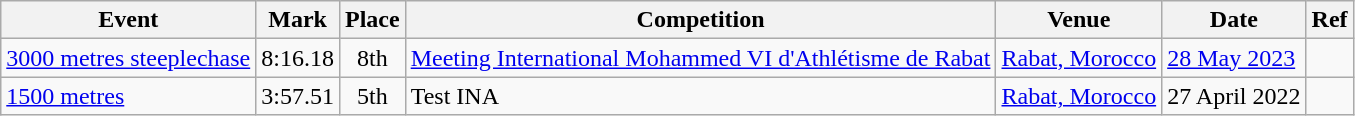<table class="wikitable">
<tr>
<th>Event</th>
<th>Mark</th>
<th>Place</th>
<th>Competition</th>
<th>Venue</th>
<th>Date</th>
<th>Ref</th>
</tr>
<tr>
<td><a href='#'>3000 metres steeplechase</a></td>
<td>8:16.18 </td>
<td style="text-align:center;">8th</td>
<td><a href='#'>Meeting International Mohammed VI d'Athlétisme de Rabat</a></td>
<td><a href='#'>Rabat, Morocco</a></td>
<td><a href='#'>28 May 2023</a></td>
<td></td>
</tr>
<tr>
<td><a href='#'>1500 metres</a></td>
<td>3:57.51</td>
<td style="text-align:center;">5th<br></td>
<td>Test INA</td>
<td><a href='#'>Rabat, Morocco</a></td>
<td>27 April 2022</td>
<td></td>
</tr>
</table>
